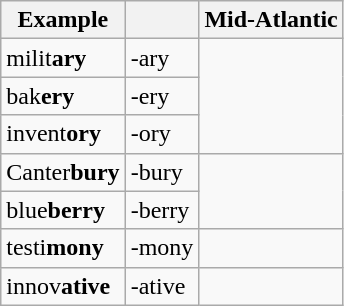<table class="wikitable">
<tr>
<th>Example</th>
<th></th>
<th>Mid-Atlantic</th>
</tr>
<tr>
<td>milit<strong>ary</strong></td>
<td>-ary</td>
<td rowspan="3"></td>
</tr>
<tr>
<td>bak<strong>ery</strong></td>
<td>-ery</td>
</tr>
<tr>
<td>invent<strong>ory</strong></td>
<td>-ory</td>
</tr>
<tr>
<td>Canter<strong>bury</strong></td>
<td>-bury</td>
<td rowspan="2"></td>
</tr>
<tr>
<td>blue<strong>berry</strong></td>
<td>-berry</td>
</tr>
<tr>
<td>testi<strong>mony</strong></td>
<td>-mony</td>
<td></td>
</tr>
<tr>
<td>innov<strong>ative</strong></td>
<td>-ative</td>
<td></td>
</tr>
</table>
